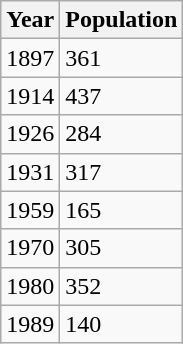<table class="wikitable">
<tr>
<th>Year</th>
<th>Population</th>
</tr>
<tr>
<td>1897</td>
<td>361</td>
</tr>
<tr>
<td>1914</td>
<td>437</td>
</tr>
<tr>
<td>1926</td>
<td>284</td>
</tr>
<tr>
<td>1931</td>
<td>317</td>
</tr>
<tr>
<td>1959</td>
<td>165</td>
</tr>
<tr>
<td>1970</td>
<td>305</td>
</tr>
<tr>
<td>1980</td>
<td>352</td>
</tr>
<tr>
<td>1989</td>
<td>140</td>
</tr>
</table>
